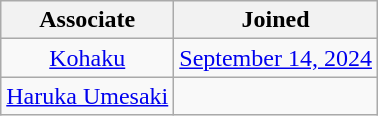<table class="wikitable sortable" style="text-align:center;">
<tr>
<th>Associate</th>
<th>Joined</th>
</tr>
<tr>
<td><a href='#'>Kohaku</a></td>
<td><a href='#'>September 14, 2024</a></td>
</tr>
<tr>
<td><a href='#'>Haruka Umesaki</a></td>
<td></td>
</tr>
</table>
